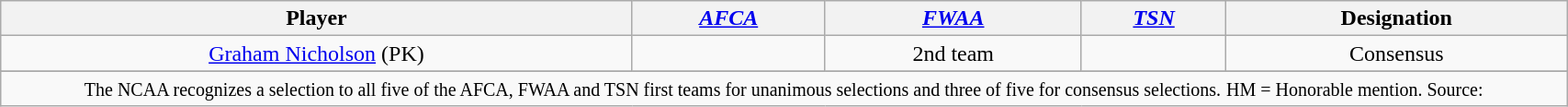<table class="wikitable" style="width: 90%;text-align: center;">
<tr>
<th style=>Player</th>
<th style=><a href='#'><span><em>AFCA</em></span></a></th>
<th style=><a href='#'><span><em>FWAA</em></span></a></th>
<th style=><a href='#'><span><em>TSN</em></span></a></th>
<th style=>Designation</th>
</tr>
<tr align="center">
<td><a href='#'>Graham Nicholson</a> (PK)</td>
<td></td>
<td>2nd team</td>
<td></td>
<td>Consensus</td>
</tr>
<tr align="center">
</tr>
<tr>
<td colspan=7><small>The NCAA recognizes a selection to all five of the AFCA, FWAA and TSN first teams for unanimous selections and three of five for consensus selections.</small> <small>HM = Honorable mention. Source: </small></td>
</tr>
</table>
